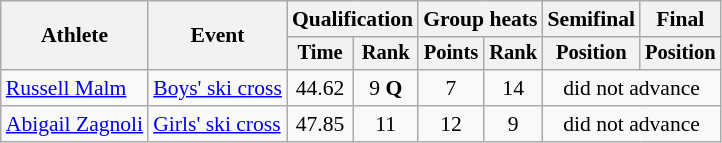<table class="wikitable" style="font-size:90%">
<tr>
<th rowspan="2">Athlete</th>
<th rowspan="2">Event</th>
<th colspan=2>Qualification</th>
<th colspan=2>Group heats</th>
<th>Semifinal</th>
<th>Final</th>
</tr>
<tr style="font-size:95%">
<th>Time</th>
<th>Rank</th>
<th>Points</th>
<th>Rank</th>
<th>Position</th>
<th>Position</th>
</tr>
<tr align=center>
<td align=left><a href='#'>Russell Malm</a></td>
<td align=left><a href='#'>Boys' ski cross</a></td>
<td>44.62</td>
<td>9 <strong>Q</strong></td>
<td>7</td>
<td>14</td>
<td colspan=2>did not advance</td>
</tr>
<tr align=center>
<td align=left><a href='#'>Abigail Zagnoli</a></td>
<td align=left><a href='#'>Girls' ski cross</a></td>
<td>47.85</td>
<td>11</td>
<td>12</td>
<td>9</td>
<td colspan=2>did not advance</td>
</tr>
</table>
